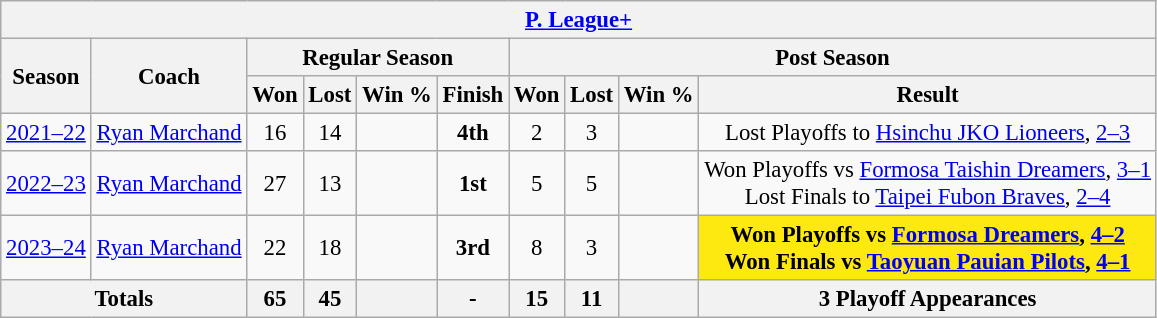<table class="wikitable" style="font-size: 95%; text-align:center;">
<tr>
<th colspan="10"><a href='#'>P. League+</a></th>
</tr>
<tr>
<th rowspan="2">Season</th>
<th rowspan="2">Coach</th>
<th colspan="4">Regular Season</th>
<th colspan="4">Post Season</th>
</tr>
<tr>
<th>Won</th>
<th>Lost</th>
<th>Win %</th>
<th>Finish</th>
<th>Won</th>
<th>Lost</th>
<th>Win %</th>
<th>Result</th>
</tr>
<tr>
<td><a href='#'>2021–22</a></td>
<td><a href='#'>Ryan Marchand</a></td>
<td>16</td>
<td>14</td>
<td></td>
<td><strong>4th</strong></td>
<td>2</td>
<td>3</td>
<td></td>
<td>Lost Playoffs to <a href='#'>Hsinchu JKO Lioneers</a>, <a href='#'>2–3</a></td>
</tr>
<tr>
<td><a href='#'>2022–23</a></td>
<td><a href='#'>Ryan Marchand</a></td>
<td>27</td>
<td>13</td>
<td></td>
<td><strong>1st</strong></td>
<td>5</td>
<td>5</td>
<td></td>
<td>Won Playoffs vs <a href='#'>Formosa Taishin Dreamers</a>, <a href='#'>3–1</a><br>Lost Finals to <a href='#'>Taipei Fubon Braves</a>, <a href='#'>2–4</a></td>
</tr>
<tr>
<td><a href='#'>2023–24</a></td>
<td><a href='#'>Ryan Marchand</a></td>
<td>22</td>
<td>18</td>
<td></td>
<td><strong>3rd</strong></td>
<td>8</td>
<td>3</td>
<td></td>
<td style="background-color: #FDE910"><strong>Won Playoffs vs <a href='#'>Formosa Dreamers</a>, <a href='#'>4–2</a><br>Won Finals vs <a href='#'>Taoyuan Pauian Pilots</a>, <a href='#'>4–1</a></strong></td>
</tr>
<tr>
<th colspan="2">Totals</th>
<th>65</th>
<th>45</th>
<th></th>
<th>-</th>
<th>15</th>
<th>11</th>
<th></th>
<th>3 Playoff Appearances</th>
</tr>
</table>
